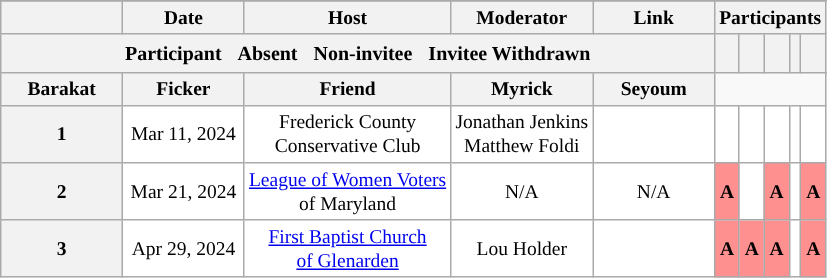<table class="wikitable mw-collapsible" style="text-align:center;">
<tr>
</tr>
<tr style="font-size:small;">
<th scope="col"></th>
<th scope="col">Date</th>
<th scope="col">Host</th>
<th scope="col">Moderator</th>
<th scope="col">Link</th>
<th scope="col" colspan="6">Participants</th>
</tr>
<tr>
<th colspan="5" rowspan="2"> <small>Participant  </small> <small>Absent  </small> <small>Non-invitee  </small> <small>Invitee Withdrawn</small></th>
<th scope="col" style="background:"></th>
<th scope="col" style="background:"></th>
<th scope="col" style="background:"></th>
<th scope="col" style="background:"></th>
<th scope="col" style="background:"></th>
</tr>
<tr>
</tr>
<tr style="font-size:small;">
<th scope="col" style="width:75px;">Barakat</th>
<th scope="col" style="width:75px;">Ficker</th>
<th scope="col" style="width:75px;">Friend</th>
<th scope="col" style="width:75px;">Myrick</th>
<th scope="col" style="width:75px;">Seyoum</th>
</tr>
<tr style="background:#FFFFFF;font-size:small;">
<th scope="row">1</th>
<td style="white-space:nowrap;">Mar 11, 2024</td>
<td style="white-space:nowrap;">Frederick County<br>Conservative Club</td>
<td style="white-space:nowrap;">Jonathan Jenkins<br>Matthew Foldi</td>
<td style="white-space:nowrap;"></td>
<td></td>
<td></td>
<td></td>
<td></td>
<td></td>
</tr>
<tr style="background:#FFFFFF;font-size:small;">
<th scope="row">2</th>
<td style="white-space:nowrap;">Mar 21, 2024</td>
<td style="white-space:nowrap;"><a href='#'>League of Women Voters</a><br> of Maryland</td>
<td style="white-space:nowrap;">N/A</td>
<td style="white-space:nowrap;">N/A</td>
<td style="background:#ff9090; color:black; text-align:center;"><strong>A</strong></td>
<td></td>
<td style="background:#ff9090; color:black; text-align:center;"><strong>A</strong></td>
<td></td>
<td style="background:#ff9090; color:black; text-align:center;"><strong>A</strong></td>
</tr>
<tr style="background:#FFFFFF;font-size:small;">
<th scope="row">3</th>
<td style="white-space:nowrap;">Apr 29, 2024</td>
<td style="white-space:nowrap;"><a href='#'>First Baptist Church<br>of Glenarden</a></td>
<td style="white-space:nowrap;">Lou Holder</td>
<td style="white-space:nowrap;"></td>
<td style="background:#ff9090; color:black; text-align:center;"><strong>A</strong></td>
<td style="background:#ff9090; color:black; text-align:center;"><strong>A</strong></td>
<td style="background:#ff9090; color:black; text-align:center;"><strong>A</strong></td>
<td></td>
<td style="background:#ff9090; color:black; text-align:center;"><strong>A</strong></td>
</tr>
</table>
